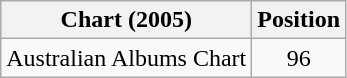<table class="wikitable">
<tr>
<th>Chart (2005)</th>
<th>Position</th>
</tr>
<tr>
<td>Australian Albums Chart</td>
<td style="text-align:center;">96</td>
</tr>
</table>
